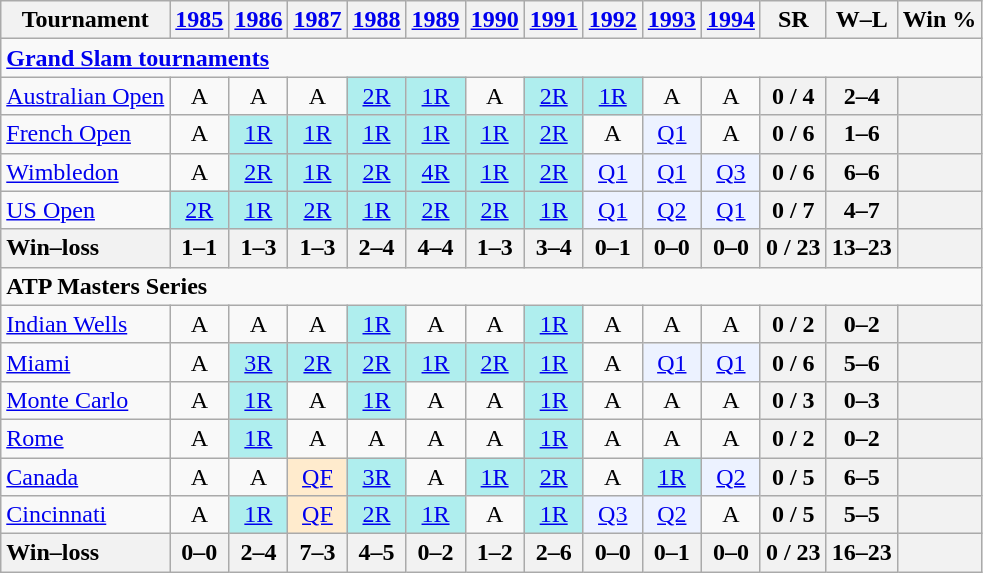<table class=wikitable style=text-align:center>
<tr>
<th>Tournament</th>
<th><a href='#'>1985</a></th>
<th><a href='#'>1986</a></th>
<th><a href='#'>1987</a></th>
<th><a href='#'>1988</a></th>
<th><a href='#'>1989</a></th>
<th><a href='#'>1990</a></th>
<th><a href='#'>1991</a></th>
<th><a href='#'>1992</a></th>
<th><a href='#'>1993</a></th>
<th><a href='#'>1994</a></th>
<th>SR</th>
<th>W–L</th>
<th>Win %</th>
</tr>
<tr>
<td colspan=25 style=text-align:left><a href='#'><strong>Grand Slam tournaments</strong></a></td>
</tr>
<tr>
<td align=left><a href='#'>Australian Open</a></td>
<td>A</td>
<td>A</td>
<td>A</td>
<td style=background:#afeeee><a href='#'>2R</a></td>
<td style=background:#afeeee><a href='#'>1R</a></td>
<td>A</td>
<td style=background:#afeeee><a href='#'>2R</a></td>
<td style=background:#afeeee><a href='#'>1R</a></td>
<td>A</td>
<td>A</td>
<th>0 / 4</th>
<th>2–4</th>
<th></th>
</tr>
<tr>
<td align=left><a href='#'>French Open</a></td>
<td>A</td>
<td style=background:#afeeee><a href='#'>1R</a></td>
<td style=background:#afeeee><a href='#'>1R</a></td>
<td style=background:#afeeee><a href='#'>1R</a></td>
<td style=background:#afeeee><a href='#'>1R</a></td>
<td style=background:#afeeee><a href='#'>1R</a></td>
<td style=background:#afeeee><a href='#'>2R</a></td>
<td>A</td>
<td style=background:#ecf2ff><a href='#'>Q1</a></td>
<td>A</td>
<th>0 / 6</th>
<th>1–6</th>
<th></th>
</tr>
<tr>
<td align=left><a href='#'>Wimbledon</a></td>
<td>A</td>
<td style=background:#afeeee><a href='#'>2R</a></td>
<td style=background:#afeeee><a href='#'>1R</a></td>
<td style=background:#afeeee><a href='#'>2R</a></td>
<td style=background:#afeeee><a href='#'>4R</a></td>
<td style=background:#afeeee><a href='#'>1R</a></td>
<td style=background:#afeeee><a href='#'>2R</a></td>
<td style=background:#ecf2ff><a href='#'>Q1</a></td>
<td style=background:#ecf2ff><a href='#'>Q1</a></td>
<td style=background:#ecf2ff><a href='#'>Q3</a></td>
<th>0 / 6</th>
<th>6–6</th>
<th></th>
</tr>
<tr>
<td align=left><a href='#'>US Open</a></td>
<td style=background:#afeeee><a href='#'>2R</a></td>
<td style=background:#afeeee><a href='#'>1R</a></td>
<td style=background:#afeeee><a href='#'>2R</a></td>
<td style=background:#afeeee><a href='#'>1R</a></td>
<td style=background:#afeeee><a href='#'>2R</a></td>
<td style=background:#afeeee><a href='#'>2R</a></td>
<td style=background:#afeeee><a href='#'>1R</a></td>
<td style=background:#ecf2ff><a href='#'>Q1</a></td>
<td style=background:#ecf2ff><a href='#'>Q2</a></td>
<td style=background:#ecf2ff><a href='#'>Q1</a></td>
<th>0 / 7</th>
<th>4–7</th>
<th></th>
</tr>
<tr>
<th style=text-align:left>Win–loss</th>
<th>1–1</th>
<th>1–3</th>
<th>1–3</th>
<th>2–4</th>
<th>4–4</th>
<th>1–3</th>
<th>3–4</th>
<th>0–1</th>
<th>0–0</th>
<th>0–0</th>
<th>0 / 23</th>
<th>13–23</th>
<th></th>
</tr>
<tr>
<td colspan=23 align=left><strong>ATP Masters Series</strong></td>
</tr>
<tr>
<td align=left><a href='#'>Indian Wells</a></td>
<td>A</td>
<td>A</td>
<td>A</td>
<td bgcolor=afeeee><a href='#'>1R</a></td>
<td>A</td>
<td>A</td>
<td bgcolor=afeeee><a href='#'>1R</a></td>
<td>A</td>
<td>A</td>
<td>A</td>
<th>0 / 2</th>
<th>0–2</th>
<th></th>
</tr>
<tr>
<td align=left><a href='#'>Miami</a></td>
<td>A</td>
<td bgcolor=afeeee><a href='#'>3R</a></td>
<td bgcolor=afeeee><a href='#'>2R</a></td>
<td bgcolor=afeeee><a href='#'>2R</a></td>
<td bgcolor=afeeee><a href='#'>1R</a></td>
<td bgcolor=afeeee><a href='#'>2R</a></td>
<td bgcolor=afeeee><a href='#'>1R</a></td>
<td>A</td>
<td bgcolor=ecf2ff><a href='#'>Q1</a></td>
<td bgcolor=ecf2ff><a href='#'>Q1</a></td>
<th>0 / 6</th>
<th>5–6</th>
<th></th>
</tr>
<tr>
<td align=left><a href='#'>Monte Carlo</a></td>
<td>A</td>
<td bgcolor=afeeee><a href='#'>1R</a></td>
<td>A</td>
<td bgcolor=afeeee><a href='#'>1R</a></td>
<td>A</td>
<td>A</td>
<td bgcolor=afeeee><a href='#'>1R</a></td>
<td>A</td>
<td>A</td>
<td>A</td>
<th>0 / 3</th>
<th>0–3</th>
<th></th>
</tr>
<tr>
<td align=left><a href='#'>Rome</a></td>
<td>A</td>
<td bgcolor=afeeee><a href='#'>1R</a></td>
<td>A</td>
<td>A</td>
<td>A</td>
<td>A</td>
<td bgcolor=afeeee><a href='#'>1R</a></td>
<td>A</td>
<td>A</td>
<td>A</td>
<th>0 / 2</th>
<th>0–2</th>
<th></th>
</tr>
<tr>
<td align=left><a href='#'>Canada</a></td>
<td>A</td>
<td>A</td>
<td bgcolor=ffebcd><a href='#'>QF</a></td>
<td bgcolor=afeeee><a href='#'>3R</a></td>
<td>A</td>
<td bgcolor=afeeee><a href='#'>1R</a></td>
<td bgcolor=afeeee><a href='#'>2R</a></td>
<td>A</td>
<td bgcolor=afeeee><a href='#'>1R</a></td>
<td bgcolor=ecf2ff><a href='#'>Q2</a></td>
<th>0 / 5</th>
<th>6–5</th>
<th></th>
</tr>
<tr>
<td align=left><a href='#'>Cincinnati</a></td>
<td>A</td>
<td bgcolor=afeeee><a href='#'>1R</a></td>
<td bgcolor=ffebcd><a href='#'>QF</a></td>
<td bgcolor=afeeee><a href='#'>2R</a></td>
<td bgcolor=afeeee><a href='#'>1R</a></td>
<td>A</td>
<td bgcolor=afeeee><a href='#'>1R</a></td>
<td bgcolor=ecf2ff><a href='#'>Q3</a></td>
<td bgcolor=ecf2ff><a href='#'>Q2</a></td>
<td>A</td>
<th>0 / 5</th>
<th>5–5</th>
<th></th>
</tr>
<tr>
<th style=text-align:left>Win–loss</th>
<th>0–0</th>
<th>2–4</th>
<th>7–3</th>
<th>4–5</th>
<th>0–2</th>
<th>1–2</th>
<th>2–6</th>
<th>0–0</th>
<th>0–1</th>
<th>0–0</th>
<th>0 / 23</th>
<th>16–23</th>
<th></th>
</tr>
</table>
